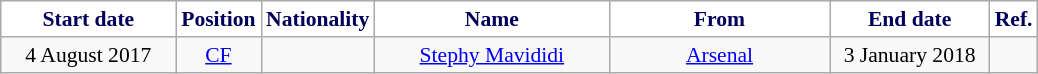<table class="wikitable"  style="text-align:center; font-size:90%; ">
<tr>
<th style="background:#fff; color:#00005a; width:110px;">Start date</th>
<th style="background:#fff; color:#00005a; width:50px;">Position</th>
<th style="background:#fff; color:#00005a; width:50px;">Nationality</th>
<th style="background:#fff; color:#00005a; width:150px;">Name</th>
<th style="background:#fff; color:#00005a; width:140px;">From</th>
<th style="background:#fff; color:#00005a; width:100px;">End date</th>
<th style="background:#fff; color:#00005a; width:25px;">Ref.</th>
</tr>
<tr>
<td>4 August 2017</td>
<td><a href='#'>CF</a></td>
<td></td>
<td><a href='#'>Stephy Mavididi</a></td>
<td><a href='#'>Arsenal</a></td>
<td>3 January 2018</td>
<td></td>
</tr>
</table>
